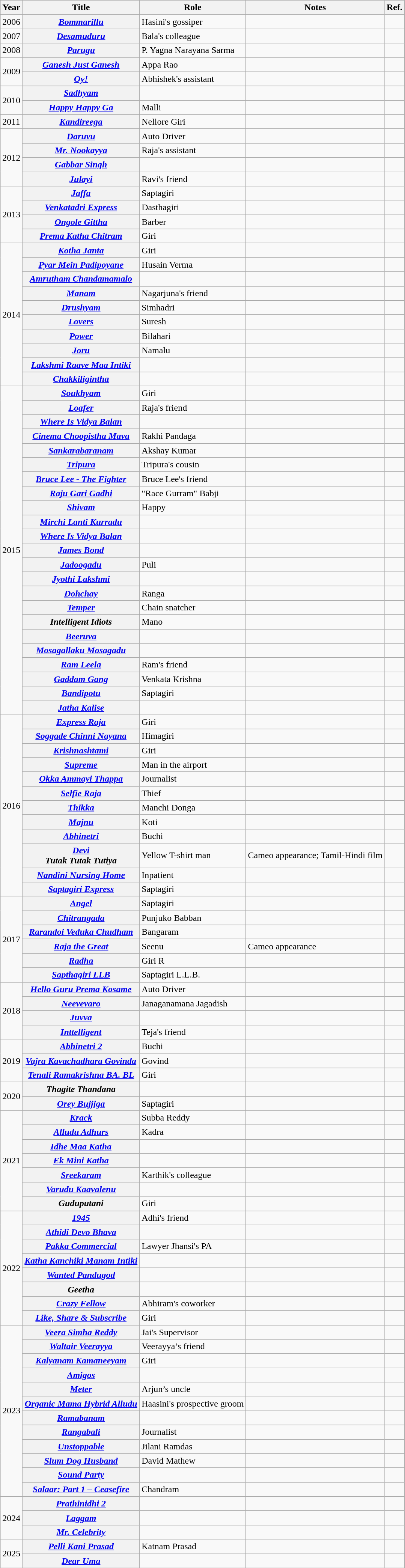<table class="wikitable plainrowheaders sortable">
<tr>
<th scope="col">Year</th>
<th scope="col">Title</th>
<th scope="col">Role</th>
<th scope="col" class="unsortable">Notes</th>
<th scope="col" class="unsortable">Ref.</th>
</tr>
<tr>
<td>2006</td>
<th scope="row"><em><a href='#'>Bommarillu</a></em></th>
<td>Hasini's gossiper</td>
<td></td>
<td></td>
</tr>
<tr>
<td>2007</td>
<th scope="row"><em><a href='#'>Desamuduru</a></em></th>
<td>Bala's colleague</td>
<td></td>
<td></td>
</tr>
<tr>
<td>2008</td>
<th scope="row"><em><a href='#'>Parugu</a></em></th>
<td>P. Yagna Narayana Sarma</td>
<td></td>
<td></td>
</tr>
<tr>
<td rowspan="2">2009</td>
<th scope="row"><em><a href='#'>Ganesh Just Ganesh</a></em></th>
<td>Appa Rao</td>
<td></td>
<td></td>
</tr>
<tr>
<th scope="row"><em><a href='#'>Oy!</a></em></th>
<td>Abhishek's assistant</td>
<td></td>
<td></td>
</tr>
<tr>
<td rowspan="2">2010</td>
<th scope="row"><em><a href='#'>Sadhyam</a></em></th>
<td></td>
<td></td>
<td></td>
</tr>
<tr>
<th scope ="row"><em><a href='#'>Happy Happy Ga</a></em></th>
<td>Malli</td>
<td></td>
<td></td>
</tr>
<tr>
<td rowspan="1">2011</td>
<th scope="row"><em><a href='#'>Kandireega</a></em></th>
<td>Nellore Giri</td>
<td></td>
<td></td>
</tr>
<tr>
<td rowspan="4">2012</td>
<th scope="row"><em><a href='#'>Daruvu</a></em></th>
<td>Auto Driver</td>
<td></td>
<td></td>
</tr>
<tr>
<th scope="row"><em><a href='#'>Mr. Nookayya</a></em></th>
<td>Raja's assistant</td>
<td></td>
<td></td>
</tr>
<tr>
<th scope="row"><em><a href='#'>Gabbar Singh</a></em></th>
<td></td>
<td></td>
<td></td>
</tr>
<tr>
<th scope="row"><em><a href='#'>Julayi</a></em></th>
<td>Ravi's friend</td>
<td></td>
<td></td>
</tr>
<tr>
<td rowspan="4">2013</td>
<th scope="row"><em><a href='#'>Jaffa</a></em></th>
<td>Saptagiri</td>
<td></td>
<td></td>
</tr>
<tr>
<th scope="row"><em><a href='#'>Venkatadri Express</a></em></th>
<td>Dasthagiri</td>
<td></td>
<td></td>
</tr>
<tr>
<th scope="row"><em><a href='#'>Ongole Gittha</a></em></th>
<td>Barber</td>
<td></td>
<td></td>
</tr>
<tr>
<th scope="row"><em><a href='#'>Prema Katha Chitram</a></em></th>
<td>Giri</td>
<td></td>
<td></td>
</tr>
<tr>
<td rowspan="10">2014</td>
<th scope="row"><em><a href='#'>Kotha Janta</a></em></th>
<td>Giri</td>
<td></td>
<td></td>
</tr>
<tr>
<th scope="row"><em><a href='#'>Pyar Mein Padipoyane</a></em></th>
<td>Husain Verma</td>
<td></td>
<td></td>
</tr>
<tr>
<th scope ="row"><em><a href='#'>Amrutham Chandamamalo</a></em></th>
<td></td>
<td></td>
<td></td>
</tr>
<tr>
<th scope="row"><em><a href='#'>Manam</a></em></th>
<td>Nagarjuna's friend</td>
<td></td>
<td></td>
</tr>
<tr>
<th scope="row"><em><a href='#'>Drushyam</a></em></th>
<td>Simhadri</td>
<td></td>
<td></td>
</tr>
<tr>
<th scope="row"><em><a href='#'>Lovers</a></em></th>
<td>Suresh</td>
<td></td>
<td></td>
</tr>
<tr>
<th scope="row"><em><a href='#'>Power</a></em></th>
<td>Bilahari</td>
<td></td>
<td></td>
</tr>
<tr>
<th scope="row"><em><a href='#'>Joru</a></em></th>
<td>Namalu</td>
<td></td>
<td></td>
</tr>
<tr>
<th scope="row"><em><a href='#'>Lakshmi Raave Maa Intiki</a></em></th>
<td></td>
<td></td>
<td></td>
</tr>
<tr>
<th scope="row"><em><a href='#'>Chakkiligintha</a></em></th>
<td></td>
<td></td>
</tr>
<tr>
<td rowspan="23">2015</td>
<th scope="row"><em><a href='#'>Soukhyam</a></em></th>
<td>Giri</td>
<td></td>
<td></td>
</tr>
<tr>
<th scope="row"><em><a href='#'>Loafer</a></em></th>
<td>Raja's friend</td>
<td></td>
<td></td>
</tr>
<tr>
<th scope="row"><em><a href='#'>Where Is Vidya Balan</a></em></th>
<td></td>
<td></td>
<td></td>
</tr>
<tr>
<th scope="row"><em><a href='#'>Cinema Choopistha Mava</a></em></th>
<td>Rakhi Pandaga</td>
<td></td>
<td></td>
</tr>
<tr>
<th scope="row"><em><a href='#'>Sankarabaranam</a></em></th>
<td>Akshay Kumar</td>
<td></td>
<td></td>
</tr>
<tr>
<th scope="row"><em><a href='#'>Tripura</a></em></th>
<td>Tripura's cousin</td>
<td></td>
<td></td>
</tr>
<tr>
<th scope="row"><em><a href='#'>Bruce Lee - The Fighter</a></em></th>
<td>Bruce Lee's friend</td>
<td></td>
<td></td>
</tr>
<tr>
<th scope="row"><em><a href='#'>Raju Gari Gadhi</a></em></th>
<td>"Race Gurram" Babji</td>
<td></td>
<td></td>
</tr>
<tr>
<th scope="row"><em><a href='#'>Shivam</a></em></th>
<td>Happy</td>
<td></td>
<td></td>
</tr>
<tr>
<th scope="row"><em><a href='#'>Mirchi Lanti Kurradu</a></em></th>
<td></td>
<td></td>
<td></td>
</tr>
<tr>
<th scope="row"><em><a href='#'>Where Is Vidya Balan</a></em></th>
<td></td>
<td></td>
<td></td>
</tr>
<tr>
<th scope="row"><em><a href='#'>James Bond</a></em></th>
<td></td>
<td></td>
<td></td>
</tr>
<tr>
<th scope="row"><em><a href='#'>Jadoogadu</a></em></th>
<td>Puli</td>
<td></td>
<td></td>
</tr>
<tr>
<th scope="row"><em><a href='#'>Jyothi Lakshmi</a></em></th>
<td></td>
<td></td>
<td></td>
</tr>
<tr>
<th scope="row"><em><a href='#'>Dohchay</a></em></th>
<td>Ranga</td>
<td></td>
<td></td>
</tr>
<tr>
<th scope="row"><em><a href='#'>Temper</a></em></th>
<td>Chain snatcher</td>
<td></td>
<td></td>
</tr>
<tr>
<th scope="row"><em>Intelligent Idiots</em></th>
<td>Mano</td>
<td></td>
<td></td>
</tr>
<tr>
<th scope="row"><em><a href='#'>Beeruva</a></em></th>
<td></td>
<td></td>
<td></td>
</tr>
<tr>
<th scope="row"><em><a href='#'>Mosagallaku Mosagadu</a></em></th>
<td></td>
<td></td>
<td></td>
</tr>
<tr>
<th scope="row"><em><a href='#'>Ram Leela</a></em></th>
<td>Ram's friend</td>
<td></td>
<td></td>
</tr>
<tr>
<th scope="row"><em><a href='#'>Gaddam Gang</a></em></th>
<td>Venkata Krishna</td>
<td></td>
<td></td>
</tr>
<tr>
<th scope="row"><em><a href='#'>Bandipotu</a></em></th>
<td>Saptagiri</td>
<td></td>
<td></td>
</tr>
<tr>
<th scope="row"><em><a href='#'>Jatha Kalise</a></em></th>
<td></td>
<td></td>
<td></td>
</tr>
<tr>
<td rowspan="12">2016</td>
<th scope="row"><em><a href='#'>Express Raja</a></em></th>
<td>Giri</td>
<td></td>
<td></td>
</tr>
<tr>
<th scope="row"><em><a href='#'>Soggade Chinni Nayana</a></em></th>
<td>Himagiri</td>
<td></td>
<td></td>
</tr>
<tr>
<th scope="row"><em><a href='#'>Krishnashtami</a></em></th>
<td>Giri</td>
<td></td>
<td></td>
</tr>
<tr>
<th scope="row"><em><a href='#'>Supreme</a></em></th>
<td>Man in the airport</td>
<td></td>
<td></td>
</tr>
<tr>
<th scope="row"><em><a href='#'>Okka Ammayi Thappa</a></em></th>
<td>Journalist</td>
<td></td>
<td></td>
</tr>
<tr>
<th scope="row"><em><a href='#'>Selfie Raja</a></em></th>
<td>Thief</td>
<td></td>
<td></td>
</tr>
<tr>
<th scope="row"><em><a href='#'>Thikka</a></em></th>
<td>Manchi Donga</td>
<td></td>
<td></td>
</tr>
<tr>
<th scope="row"><em><a href='#'>Majnu</a></em></th>
<td>Koti</td>
<td></td>
<td></td>
</tr>
<tr>
<th scope="row"><em><a href='#'>Abhinetri</a></em></th>
<td>Buchi</td>
<td></td>
<td></td>
</tr>
<tr>
<th scope="row"><em><a href='#'>Devi</a></em><br><em>Tutak Tutak Tutiya</em></th>
<td>Yellow T-shirt man</td>
<td>Cameo appearance; Tamil-Hindi film</td>
<td></td>
</tr>
<tr>
<th scope="row"><em><a href='#'>Nandini Nursing Home</a></em></th>
<td>Inpatient</td>
<td></td>
<td></td>
</tr>
<tr>
<th scope="row"><em><a href='#'>Saptagiri Express</a></em></th>
<td>Saptagiri</td>
<td></td>
<td></td>
</tr>
<tr>
<td rowspan="6">2017</td>
<th scope="row"><em><a href='#'>Angel</a></em></th>
<td>Saptagiri</td>
<td></td>
<td></td>
</tr>
<tr>
<th scope="row"><em><a href='#'>Chitrangada</a></em></th>
<td>Punjuko Babban</td>
<td></td>
<td></td>
</tr>
<tr>
<th scope="row"><em><a href='#'>Rarandoi Veduka Chudham</a></em></th>
<td>Bangaram</td>
<td></td>
<td></td>
</tr>
<tr>
<th scope="row"><em><a href='#'>Raja the Great</a></em></th>
<td>Seenu</td>
<td>Cameo appearance</td>
<td></td>
</tr>
<tr>
<th scope="row"><em><a href='#'>Radha</a></em></th>
<td>Giri R</td>
<td></td>
<td></td>
</tr>
<tr>
<th scope="row"><em><a href='#'>Sapthagiri LLB</a></em></th>
<td>Saptagiri L.L.B.</td>
<td></td>
<td></td>
</tr>
<tr>
<td rowspan="4">2018</td>
<th scope="row"><em><a href='#'>Hello Guru Prema Kosame</a></em></th>
<td>Auto Driver</td>
<td></td>
<td></td>
</tr>
<tr>
<th scope="row"><em><a href='#'>Neevevaro</a></em></th>
<td>Janaganamana Jagadish</td>
<td></td>
<td></td>
</tr>
<tr>
<th scope="row"><em><a href='#'>Juvva</a></em></th>
<td></td>
<td></td>
<td></td>
</tr>
<tr>
<th scope="row"><em><a href='#'>Inttelligent</a></em></th>
<td>Teja's friend</td>
<td></td>
<td></td>
</tr>
<tr>
<td rowspan="3">2019</td>
<th scope="row"><em><a href='#'>Abhinetri 2</a></em></th>
<td>Buchi</td>
<td></td>
<td></td>
</tr>
<tr>
<th scope="row"><em><a href='#'>Vajra Kavachadhara Govinda</a></em></th>
<td>Govind</td>
<td></td>
<td></td>
</tr>
<tr>
<th scope="row"><em><a href='#'>Tenali Ramakrishna BA. BL</a></em></th>
<td>Giri</td>
<td></td>
<td></td>
</tr>
<tr>
<td rowspan="2">2020</td>
<th scope="row"><em>Thagite Thandana</em></th>
<td></td>
<td></td>
<td></td>
</tr>
<tr>
<th scope="row"><em><a href='#'>Orey Bujjiga</a></em></th>
<td>Saptagiri</td>
<td></td>
<td></td>
</tr>
<tr>
<td rowspan="7">2021</td>
<th scope="row"><em><a href='#'>Krack</a></em></th>
<td>Subba Reddy</td>
<td></td>
<td></td>
</tr>
<tr>
<th scope="row"><em><a href='#'>Alludu Adhurs</a></em></th>
<td>Kadra</td>
<td></td>
<td></td>
</tr>
<tr>
<th scope="row"><em><a href='#'>Idhe Maa Katha</a></em></th>
<td></td>
<td></td>
<td></td>
</tr>
<tr>
<th scope="row"><em><a href='#'>Ek Mini Katha</a></em></th>
<td></td>
<td></td>
<td></td>
</tr>
<tr>
<th scope="row"><em><a href='#'>Sreekaram</a></em></th>
<td>Karthik's colleague</td>
<td></td>
<td></td>
</tr>
<tr>
<th scope="row"><em><a href='#'>Varudu Kaavalenu</a></em></th>
<td></td>
<td></td>
<td></td>
</tr>
<tr>
<th scope="row"><em>Guduputani</em></th>
<td>Giri</td>
<td></td>
<td></td>
</tr>
<tr>
<td rowspan="8">2022</td>
<th scope="row"><em><a href='#'>1945</a></em></th>
<td>Adhi's friend</td>
<td></td>
<td></td>
</tr>
<tr>
<th scope="row"><a href='#'><em>Athidi Devo Bhava</em></a></th>
<td></td>
<td></td>
<td></td>
</tr>
<tr>
<th scope="row"><em><a href='#'>Pakka Commercial</a></em></th>
<td>Lawyer Jhansi's PA</td>
<td></td>
<td></td>
</tr>
<tr>
<th scope="row"><em><a href='#'>Katha Kanchiki Manam Intiki</a></em></th>
<td></td>
<td></td>
<td></td>
</tr>
<tr>
<th scope="row"><em><a href='#'>Wanted Pandugod</a></em></th>
<td></td>
<td></td>
<td></td>
</tr>
<tr>
<th scope="row"><em>Geetha</em></th>
<td></td>
<td></td>
<td></td>
</tr>
<tr>
<th scope="row"><em><a href='#'>Crazy Fellow</a></em></th>
<td>Abhiram's coworker</td>
<td></td>
<td></td>
</tr>
<tr>
<th scope="row"><em><a href='#'>Like, Share & Subscribe</a></em></th>
<td>Giri</td>
<td></td>
<td></td>
</tr>
<tr>
<td rowspan="12">2023</td>
<th scope="row"><em><a href='#'>Veera Simha Reddy</a></em></th>
<td>Jai's Supervisor</td>
<td></td>
<td></td>
</tr>
<tr>
<th scope="row"><em><a href='#'>Waltair Veerayya</a></em></th>
<td>Veerayya’s friend</td>
<td></td>
<td></td>
</tr>
<tr>
<th scope="row"><em><a href='#'>Kalyanam Kamaneeyam</a></em></th>
<td>Giri</td>
<td></td>
<td></td>
</tr>
<tr>
<th scope="row"><em><a href='#'>Amigos</a></em></th>
<td></td>
<td></td>
<td></td>
</tr>
<tr>
<th scope="row"><em><a href='#'>Meter</a></em></th>
<td>Arjun’s uncle</td>
<td></td>
<td></td>
</tr>
<tr>
<th scope="row"><em><a href='#'>Organic Mama Hybrid Alludu</a></em></th>
<td>Haasini's prospective groom</td>
<td></td>
<td></td>
</tr>
<tr>
<th scope="row"><em><a href='#'>Ramabanam</a></em></th>
<td></td>
<td></td>
<td></td>
</tr>
<tr>
<th scope="row"><em><a href='#'>Rangabali</a></em></th>
<td>Journalist</td>
<td></td>
<td></td>
</tr>
<tr>
<th scope="row"><em><a href='#'>Unstoppable</a></em></th>
<td>Jilani Ramdas</td>
<td></td>
<td></td>
</tr>
<tr>
<th scope="row"><em><a href='#'>Slum Dog Husband</a></em></th>
<td>David Mathew</td>
<td></td>
<td></td>
</tr>
<tr>
<th scope="row"><em><a href='#'>Sound Party</a></em></th>
<td></td>
<td></td>
<td></td>
</tr>
<tr>
<th scope="row"><em><a href='#'>Salaar: Part 1 – Ceasefire</a></em></th>
<td>Chandram</td>
<td></td>
<td></td>
</tr>
<tr>
<td rowspan="3">2024</td>
<th scope="row"><em><a href='#'>Prathinidhi 2</a></em></th>
<td></td>
<td></td>
<td></td>
</tr>
<tr>
<th scope ="row"><em><a href='#'>Laggam</a></em></th>
<td></td>
<td></td>
<td></td>
</tr>
<tr>
<th scope ="row"><em><a href='#'>Mr. Celebrity</a></em></th>
<td></td>
<td></td>
<td></td>
</tr>
<tr>
<td rowspan="2">2025</td>
<th scope ="row"><em><a href='#'>Pelli Kani Prasad</a></em></th>
<td>Katnam Prasad</td>
<td></td>
<td></td>
</tr>
<tr>
<th scope ="row"><em><a href='#'>Dear Uma</a></em></th>
<td></td>
<td></td>
<td></td>
</tr>
<tr>
</tr>
</table>
